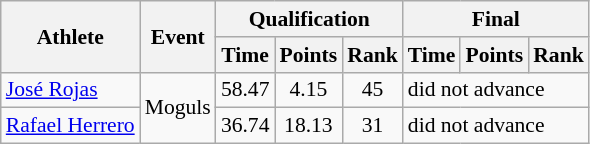<table class="wikitable" style="font-size:90%">
<tr>
<th rowspan="2">Athlete</th>
<th rowspan="2">Event</th>
<th colspan="3">Qualification</th>
<th colspan="3">Final</th>
</tr>
<tr>
<th>Time</th>
<th>Points</th>
<th>Rank</th>
<th>Time</th>
<th>Points</th>
<th>Rank</th>
</tr>
<tr>
<td><a href='#'>José Rojas</a></td>
<td rowspan="2">Moguls</td>
<td align="center">58.47</td>
<td align="center">4.15</td>
<td align="center">45</td>
<td colspan="3">did not advance</td>
</tr>
<tr>
<td><a href='#'>Rafael Herrero</a></td>
<td align="center">36.74</td>
<td align="center">18.13</td>
<td align="center">31</td>
<td colspan="3">did not advance</td>
</tr>
</table>
